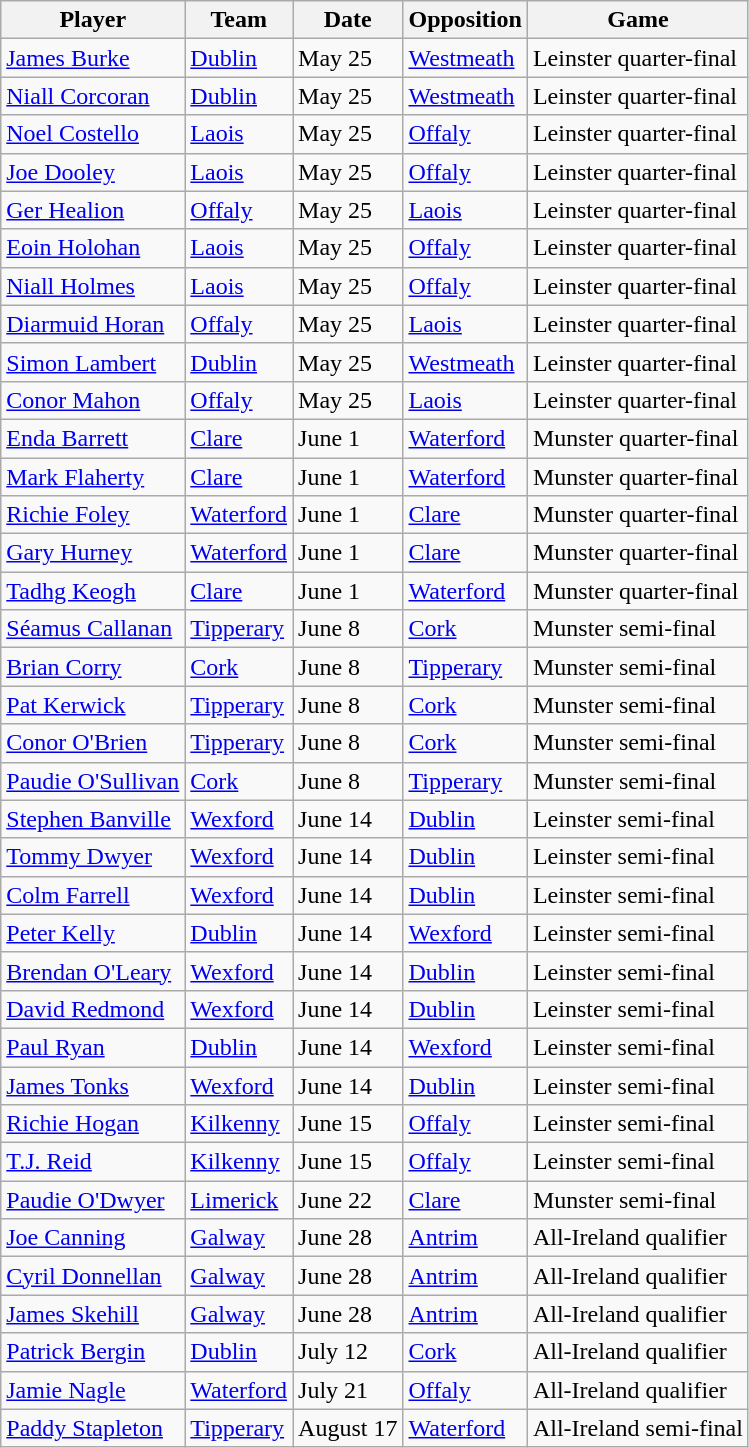<table class="wikitable">
<tr>
<th>Player</th>
<th>Team</th>
<th>Date</th>
<th>Opposition</th>
<th>Game</th>
</tr>
<tr>
<td><a href='#'>James Burke</a></td>
<td><a href='#'>Dublin</a></td>
<td>May 25</td>
<td><a href='#'>Westmeath</a></td>
<td>Leinster quarter-final</td>
</tr>
<tr>
<td><a href='#'>Niall Corcoran</a></td>
<td><a href='#'>Dublin</a></td>
<td>May 25</td>
<td><a href='#'>Westmeath</a></td>
<td>Leinster quarter-final</td>
</tr>
<tr>
<td><a href='#'>Noel Costello</a></td>
<td><a href='#'>Laois</a></td>
<td>May 25</td>
<td><a href='#'>Offaly</a></td>
<td>Leinster quarter-final</td>
</tr>
<tr>
<td><a href='#'>Joe Dooley</a></td>
<td><a href='#'>Laois</a></td>
<td>May 25</td>
<td><a href='#'>Offaly</a></td>
<td>Leinster quarter-final</td>
</tr>
<tr>
<td><a href='#'>Ger Healion</a></td>
<td><a href='#'>Offaly</a></td>
<td>May 25</td>
<td><a href='#'>Laois</a></td>
<td>Leinster quarter-final</td>
</tr>
<tr>
<td><a href='#'>Eoin Holohan</a></td>
<td><a href='#'>Laois</a></td>
<td>May 25</td>
<td><a href='#'>Offaly</a></td>
<td>Leinster quarter-final</td>
</tr>
<tr>
<td><a href='#'>Niall Holmes</a></td>
<td><a href='#'>Laois</a></td>
<td>May 25</td>
<td><a href='#'>Offaly</a></td>
<td>Leinster quarter-final</td>
</tr>
<tr>
<td><a href='#'>Diarmuid Horan</a></td>
<td><a href='#'>Offaly</a></td>
<td>May 25</td>
<td><a href='#'>Laois</a></td>
<td>Leinster quarter-final</td>
</tr>
<tr>
<td><a href='#'>Simon Lambert</a></td>
<td><a href='#'>Dublin</a></td>
<td>May 25</td>
<td><a href='#'>Westmeath</a></td>
<td>Leinster quarter-final</td>
</tr>
<tr>
<td><a href='#'>Conor Mahon</a></td>
<td><a href='#'>Offaly</a></td>
<td>May 25</td>
<td><a href='#'>Laois</a></td>
<td>Leinster quarter-final</td>
</tr>
<tr>
<td><a href='#'>Enda Barrett</a></td>
<td><a href='#'>Clare</a></td>
<td>June 1</td>
<td><a href='#'>Waterford</a></td>
<td>Munster quarter-final</td>
</tr>
<tr>
<td><a href='#'>Mark Flaherty</a></td>
<td><a href='#'>Clare</a></td>
<td>June 1</td>
<td><a href='#'>Waterford</a></td>
<td>Munster quarter-final</td>
</tr>
<tr>
<td><a href='#'>Richie Foley</a></td>
<td><a href='#'>Waterford</a></td>
<td>June 1</td>
<td><a href='#'>Clare</a></td>
<td>Munster quarter-final</td>
</tr>
<tr>
<td><a href='#'>Gary Hurney</a></td>
<td><a href='#'>Waterford</a></td>
<td>June 1</td>
<td><a href='#'>Clare</a></td>
<td>Munster quarter-final</td>
</tr>
<tr>
<td><a href='#'>Tadhg Keogh</a></td>
<td><a href='#'>Clare</a></td>
<td>June 1</td>
<td><a href='#'>Waterford</a></td>
<td>Munster quarter-final</td>
</tr>
<tr>
<td><a href='#'>Séamus Callanan</a></td>
<td><a href='#'>Tipperary</a></td>
<td>June 8</td>
<td><a href='#'>Cork</a></td>
<td>Munster semi-final</td>
</tr>
<tr>
<td><a href='#'>Brian Corry</a></td>
<td><a href='#'>Cork</a></td>
<td>June 8</td>
<td><a href='#'>Tipperary</a></td>
<td>Munster semi-final</td>
</tr>
<tr>
<td><a href='#'>Pat Kerwick</a></td>
<td><a href='#'>Tipperary</a></td>
<td>June 8</td>
<td><a href='#'>Cork</a></td>
<td>Munster semi-final</td>
</tr>
<tr>
<td><a href='#'>Conor O'Brien</a></td>
<td><a href='#'>Tipperary</a></td>
<td>June 8</td>
<td><a href='#'>Cork</a></td>
<td>Munster semi-final</td>
</tr>
<tr>
<td><a href='#'>Paudie O'Sullivan</a></td>
<td><a href='#'>Cork</a></td>
<td>June 8</td>
<td><a href='#'>Tipperary</a></td>
<td>Munster semi-final</td>
</tr>
<tr>
<td><a href='#'>Stephen Banville</a></td>
<td><a href='#'>Wexford</a></td>
<td>June 14</td>
<td><a href='#'>Dublin</a></td>
<td>Leinster semi-final</td>
</tr>
<tr>
<td><a href='#'>Tommy Dwyer</a></td>
<td><a href='#'>Wexford</a></td>
<td>June 14</td>
<td><a href='#'>Dublin</a></td>
<td>Leinster semi-final</td>
</tr>
<tr>
<td><a href='#'>Colm Farrell</a></td>
<td><a href='#'>Wexford</a></td>
<td>June 14</td>
<td><a href='#'>Dublin</a></td>
<td>Leinster semi-final</td>
</tr>
<tr>
<td><a href='#'>Peter Kelly</a></td>
<td><a href='#'>Dublin</a></td>
<td>June 14</td>
<td><a href='#'>Wexford</a></td>
<td>Leinster semi-final</td>
</tr>
<tr>
<td><a href='#'>Brendan O'Leary</a></td>
<td><a href='#'>Wexford</a></td>
<td>June 14</td>
<td><a href='#'>Dublin</a></td>
<td>Leinster semi-final</td>
</tr>
<tr>
<td><a href='#'>David Redmond</a></td>
<td><a href='#'>Wexford</a></td>
<td>June 14</td>
<td><a href='#'>Dublin</a></td>
<td>Leinster semi-final</td>
</tr>
<tr>
<td><a href='#'>Paul Ryan</a></td>
<td><a href='#'>Dublin</a></td>
<td>June 14</td>
<td><a href='#'>Wexford</a></td>
<td>Leinster semi-final</td>
</tr>
<tr>
<td><a href='#'>James Tonks</a></td>
<td><a href='#'>Wexford</a></td>
<td>June 14</td>
<td><a href='#'>Dublin</a></td>
<td>Leinster semi-final</td>
</tr>
<tr>
<td><a href='#'>Richie Hogan</a></td>
<td><a href='#'>Kilkenny</a></td>
<td>June 15</td>
<td><a href='#'>Offaly</a></td>
<td>Leinster semi-final</td>
</tr>
<tr>
<td><a href='#'>T.J. Reid</a></td>
<td><a href='#'>Kilkenny</a></td>
<td>June 15</td>
<td><a href='#'>Offaly</a></td>
<td>Leinster semi-final</td>
</tr>
<tr>
<td><a href='#'>Paudie O'Dwyer</a></td>
<td><a href='#'>Limerick</a></td>
<td>June 22</td>
<td><a href='#'>Clare</a></td>
<td>Munster semi-final</td>
</tr>
<tr>
<td><a href='#'>Joe Canning</a></td>
<td><a href='#'>Galway</a></td>
<td>June 28</td>
<td><a href='#'>Antrim</a></td>
<td>All-Ireland qualifier</td>
</tr>
<tr>
<td><a href='#'>Cyril Donnellan</a></td>
<td><a href='#'>Galway</a></td>
<td>June 28</td>
<td><a href='#'>Antrim</a></td>
<td>All-Ireland qualifier</td>
</tr>
<tr>
<td><a href='#'>James Skehill</a></td>
<td><a href='#'>Galway</a></td>
<td>June 28</td>
<td><a href='#'>Antrim</a></td>
<td>All-Ireland qualifier</td>
</tr>
<tr>
<td><a href='#'>Patrick Bergin</a></td>
<td><a href='#'>Dublin</a></td>
<td>July 12</td>
<td><a href='#'>Cork</a></td>
<td>All-Ireland qualifier</td>
</tr>
<tr>
<td><a href='#'>Jamie Nagle</a></td>
<td><a href='#'>Waterford</a></td>
<td>July 21</td>
<td><a href='#'>Offaly</a></td>
<td>All-Ireland qualifier</td>
</tr>
<tr>
<td><a href='#'>Paddy Stapleton</a></td>
<td><a href='#'>Tipperary</a></td>
<td>August 17</td>
<td><a href='#'>Waterford</a></td>
<td>All-Ireland semi-final</td>
</tr>
</table>
